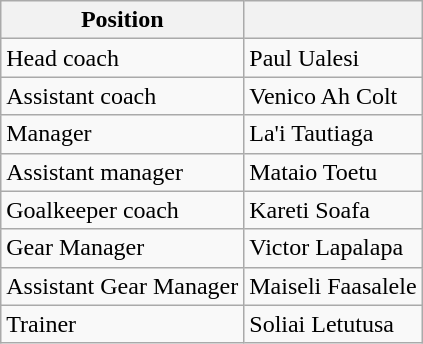<table class="wikitable">
<tr>
<th>Position</th>
<th></th>
</tr>
<tr>
<td>Head coach</td>
<td> Paul Ualesi</td>
</tr>
<tr>
<td>Assistant coach</td>
<td> Venico Ah Colt</td>
</tr>
<tr>
<td>Manager</td>
<td> La'i Tautiaga</td>
</tr>
<tr>
<td>Assistant manager</td>
<td> Mataio Toetu</td>
</tr>
<tr>
<td>Goalkeeper coach</td>
<td> Kareti Soafa</td>
</tr>
<tr>
<td>Gear Manager</td>
<td> Victor Lapalapa</td>
</tr>
<tr>
<td>Assistant Gear Manager</td>
<td> Maiseli Faasalele</td>
</tr>
<tr>
<td>Trainer</td>
<td> Soliai Letutusa</td>
</tr>
</table>
